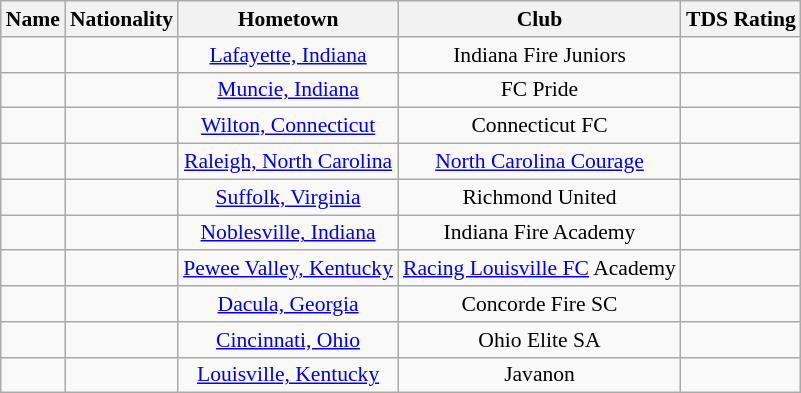<table class="wikitable" style="font-size:90%; text-align: center;" border="1">
<tr>
<th>Name</th>
<th>Nationality</th>
<th>Hometown</th>
<th>Club</th>
<th>TDS Rating</th>
</tr>
<tr>
<td></td>
<td></td>
<td><a href='#'>Lafayette, Indiana</a></td>
<td>Indiana Fire Juniors</td>
<td></td>
</tr>
<tr>
<td></td>
<td></td>
<td><a href='#'>Muncie, Indiana</a></td>
<td>FC Pride</td>
<td></td>
</tr>
<tr>
<td></td>
<td></td>
<td><a href='#'>Wilton, Connecticut</a></td>
<td>Connecticut FC</td>
<td></td>
</tr>
<tr>
<td></td>
<td></td>
<td><a href='#'>Raleigh, North Carolina</a></td>
<td><a href='#'>North Carolina Courage</a></td>
<td></td>
</tr>
<tr>
<td></td>
<td></td>
<td><a href='#'>Suffolk, Virginia</a></td>
<td>Richmond United</td>
<td></td>
</tr>
<tr>
<td></td>
<td></td>
<td><a href='#'>Noblesville, Indiana</a></td>
<td>Indiana Fire Academy</td>
<td></td>
</tr>
<tr>
<td></td>
<td></td>
<td><a href='#'>Pewee Valley, Kentucky</a></td>
<td><a href='#'>Racing Louisville FC</a> Academy</td>
<td></td>
</tr>
<tr>
<td></td>
<td></td>
<td><a href='#'>Dacula, Georgia</a></td>
<td>Concorde Fire SC</td>
<td></td>
</tr>
<tr>
<td></td>
<td></td>
<td><a href='#'>Cincinnati, Ohio</a></td>
<td>Ohio Elite SA</td>
<td></td>
</tr>
<tr>
<td></td>
<td></td>
<td><a href='#'>Louisville, Kentucky</a></td>
<td>Javanon</td>
<td></td>
</tr>
</table>
